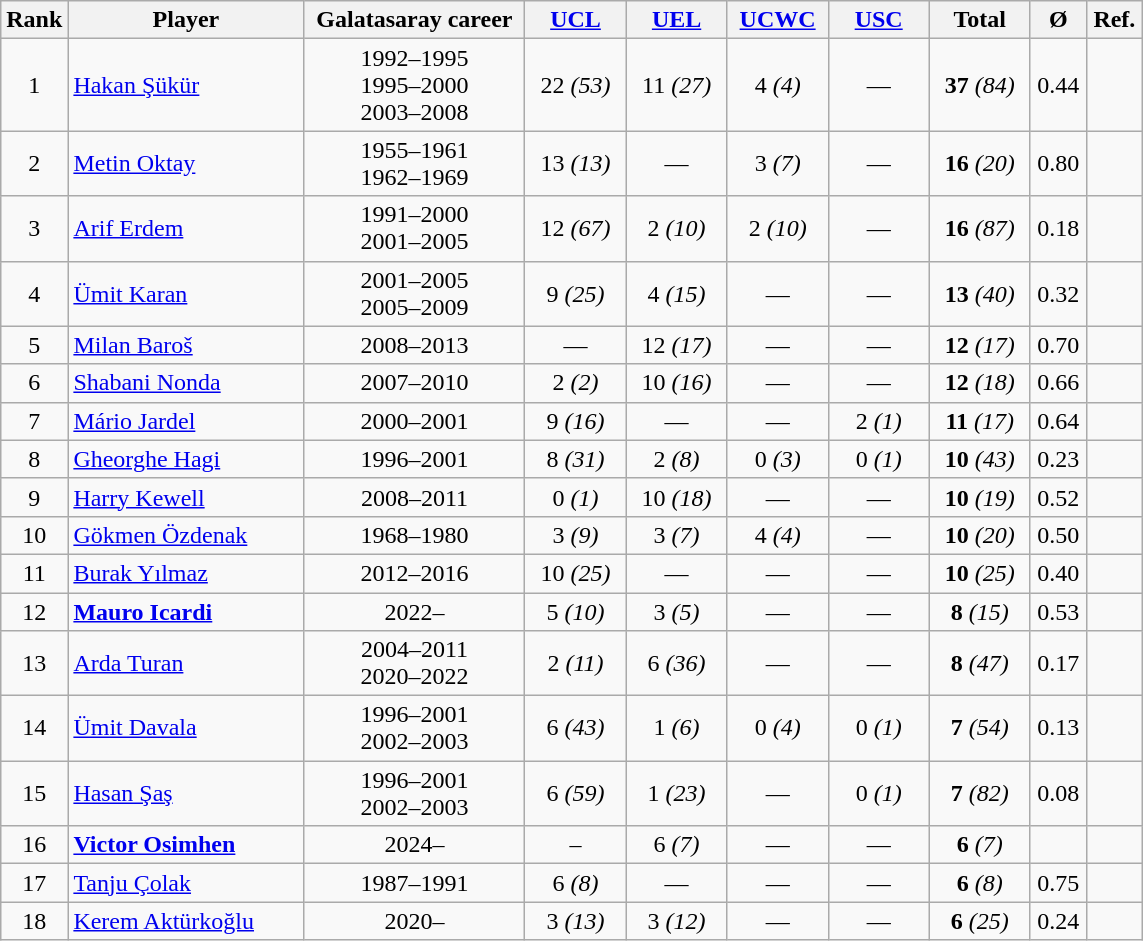<table class="wikitable sortable nowrap" style="text-align: center">
<tr>
<th>Rank</th>
<th width=150>Player</th>
<th width=140>Galatasaray career</th>
<th width=60><a href='#'>UCL</a></th>
<th width=60><a href='#'>UEL</a></th>
<th width=60><a href='#'>UCWC</a></th>
<th width=60><a href='#'>USC</a></th>
<th width=60>Total</th>
<th width=30>Ø</th>
<th width=30>Ref.</th>
</tr>
<tr>
<td>1</td>
<td align="left"> <a href='#'>Hakan Şükür</a></td>
<td>1992–1995<br>1995–2000<br>2003–2008</td>
<td>22 <em>(53)</em></td>
<td>11 <em>(27)</em></td>
<td>4 <em>(4)</em></td>
<td>—</td>
<td><strong>37</strong> <em>(84)</em></td>
<td>0.44</td>
<td></td>
</tr>
<tr>
<td>2</td>
<td align="left"> <a href='#'>Metin Oktay</a></td>
<td>1955–1961<br>1962–1969</td>
<td>13 <em>(13)</em></td>
<td>—</td>
<td>3 <em>(7)</em></td>
<td>—</td>
<td><strong>16</strong> <em>(20)</em></td>
<td>0.80</td>
<td></td>
</tr>
<tr>
<td>3</td>
<td align="left"> <a href='#'>Arif Erdem</a></td>
<td>1991–2000<br>2001–2005</td>
<td>12 <em>(67)</em></td>
<td>2 <em>(10)</em></td>
<td>2 <em>(10)</em></td>
<td>—</td>
<td><strong>16</strong> <em>(87)</em></td>
<td>0.18</td>
<td></td>
</tr>
<tr>
<td>4</td>
<td align="left"> <a href='#'>Ümit Karan</a></td>
<td>2001–2005<br>2005–2009</td>
<td>9 <em>(25)</em></td>
<td>4 <em>(15)</em></td>
<td>—</td>
<td>—</td>
<td><strong>13</strong> <em>(40)</em></td>
<td>0.32</td>
<td></td>
</tr>
<tr>
<td>5</td>
<td align="left"> <a href='#'>Milan Baroš</a></td>
<td>2008–2013</td>
<td>—</td>
<td>12 <em>(17)</em></td>
<td>—</td>
<td>—</td>
<td><strong>12</strong> <em>(17)</em></td>
<td>0.70</td>
<td></td>
</tr>
<tr>
<td>6</td>
<td align="left"> <a href='#'>Shabani Nonda</a></td>
<td>2007–2010</td>
<td>2 <em>(2)</em></td>
<td>10 <em>(16)</em></td>
<td>—</td>
<td>—</td>
<td><strong>12</strong> <em>(18)</em></td>
<td>0.66</td>
<td></td>
</tr>
<tr>
<td>7</td>
<td align="left"> <a href='#'>Mário Jardel</a></td>
<td>2000–2001</td>
<td>9 <em>(16)</em></td>
<td>—</td>
<td>—</td>
<td>2 <em>(1)</em></td>
<td><strong>11</strong> <em>(17)</em></td>
<td>0.64</td>
<td></td>
</tr>
<tr>
<td>8</td>
<td align="left"> <a href='#'>Gheorghe Hagi</a></td>
<td>1996–2001</td>
<td>8 <em>(31)</em></td>
<td>2 <em>(8)</em></td>
<td>0 <em>(3)</em></td>
<td>0 <em>(1)</em></td>
<td><strong>10</strong> <em>(43)</em></td>
<td>0.23</td>
<td></td>
</tr>
<tr>
<td>9</td>
<td align="left"> <a href='#'>Harry Kewell</a></td>
<td>2008–2011</td>
<td>0 <em>(1)</em></td>
<td>10 <em>(18)</em></td>
<td>—</td>
<td>—</td>
<td><strong>10</strong> <em>(19)</em></td>
<td>0.52</td>
<td></td>
</tr>
<tr>
<td>10</td>
<td align="left"> <a href='#'>Gökmen Özdenak</a></td>
<td>1968–1980</td>
<td>3 <em>(9)</em></td>
<td>3 <em>(7)</em></td>
<td>4 <em>(4)</em></td>
<td>—</td>
<td><strong>10</strong> <em>(20)</em></td>
<td>0.50</td>
<td></td>
</tr>
<tr>
<td>11</td>
<td align="left"> <a href='#'>Burak Yılmaz</a></td>
<td>2012–2016</td>
<td>10 <em>(25)</em></td>
<td>—</td>
<td>—</td>
<td>—</td>
<td><strong>10</strong> <em>(25)</em></td>
<td>0.40</td>
<td></td>
</tr>
<tr>
<td>12</td>
<td align="left"> <strong><a href='#'>Mauro Icardi</a></strong></td>
<td>2022–</td>
<td>5 <em>(10)</em></td>
<td>3 <em>(5)</em></td>
<td>—</td>
<td>—</td>
<td><strong>8</strong> <em>(15)</em></td>
<td>0.53</td>
<td></td>
</tr>
<tr>
<td>13</td>
<td align="left"> <a href='#'>Arda Turan</a></td>
<td>2004–2011<br>2020–2022</td>
<td>2 <em>(11)</em></td>
<td>6 <em>(36)</em></td>
<td>—</td>
<td>—</td>
<td><strong>8</strong> <em>(47)</em></td>
<td>0.17</td>
<td></td>
</tr>
<tr>
<td>14</td>
<td align="left"> <a href='#'>Ümit Davala</a></td>
<td>1996–2001<br>2002–2003</td>
<td>6 <em>(43)</em></td>
<td>1 <em>(6)</em></td>
<td>0 <em>(4)</em></td>
<td>0 <em>(1)</em></td>
<td><strong>7</strong> <em>(54)</em></td>
<td>0.13</td>
<td></td>
</tr>
<tr>
<td>15</td>
<td align="left"> <a href='#'>Hasan Şaş</a></td>
<td>1996–2001<br>2002–2003</td>
<td>6 <em>(59)</em></td>
<td>1 <em>(23)</em></td>
<td>—</td>
<td>0 <em>(1)</em></td>
<td><strong>7</strong> <em>(82)</em></td>
<td>0.08</td>
<td></td>
</tr>
<tr>
<td>16</td>
<td align="left"> <strong><a href='#'>Victor Osimhen</a></strong></td>
<td>2024–</td>
<td>–</td>
<td>6 <em>(7)</em></td>
<td>—</td>
<td>—</td>
<td><strong>6</strong> <em>(7)</em></td>
<td></td>
<td></td>
</tr>
<tr>
<td>17</td>
<td align="left"> <a href='#'>Tanju Çolak</a></td>
<td>1987–1991</td>
<td>6 <em>(8)</em></td>
<td>—</td>
<td>—</td>
<td>—</td>
<td><strong>6</strong> <em>(8)</em></td>
<td>0.75</td>
<td></td>
</tr>
<tr>
<td>18</td>
<td align="left"> <a href='#'>Kerem Aktürkoğlu</a></td>
<td>2020–</td>
<td>3 <em>(13)</em></td>
<td>3 <em>(12)</em></td>
<td>—</td>
<td>—</td>
<td><strong>6</strong> <em>(25)</em></td>
<td>0.24</td>
<td></td>
</tr>
</table>
